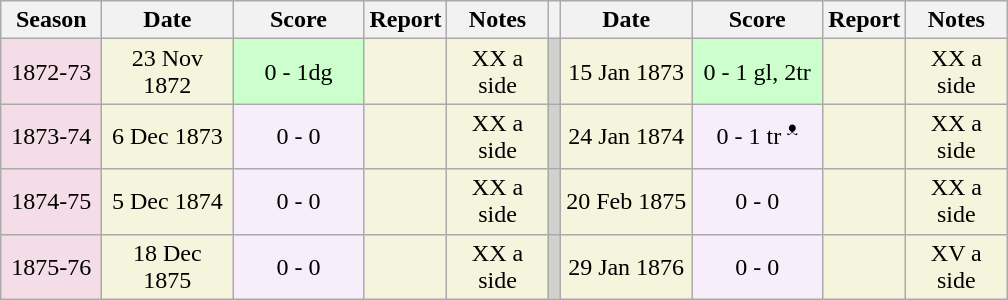<table class="wikitable" style="text-align: center;">
<tr>
<th width="60">Season</th>
<th width="80">Date</th>
<th width="80">Score</th>
<th width="20">Report</th>
<th width="60">Notes</th>
<th width="1"></th>
<th width="80">Date</th>
<th width="80">Score</th>
<th width="20">Report</th>
<th width="60">Notes</th>
</tr>
<tr style="background:#f5f4dc;">
<td style="background: #F4DDE7;">1872-73</td>
<td>23 Nov 1872</td>
<td style="text-align:center; background:#cfc;">0 - 1dg</td>
<td></td>
<td>XX a side</td>
<td style="background: #D1D1CE;"></td>
<td>15 Jan 1873</td>
<td style="text-align:center; background:#cfc;">0 - 1 gl, 2tr</td>
<td></td>
<td>XX a side</td>
</tr>
<tr style="background:#f5f4dc;">
<td style="background:#f4dde7;">1873-74</td>
<td>6 Dec 1873</td>
<td style="text-align:center; background:#f8edfa;">0 - 0</td>
<td></td>
<td>XX a side</td>
<td style="background: #D1D1CE;"></td>
<td>24 Jan 1874</td>
<td style="text-align:center; background:#f8edfa;">0 - 1 tr ᵜ</td>
<td></td>
<td>XX a side</td>
</tr>
<tr style="background:#f5f4dc;">
<td style="background:#f4dde7;">1874-75</td>
<td>5 Dec 1874</td>
<td style="text-align:center; background:#f8edfa;">0 - 0</td>
<td></td>
<td>XX a side</td>
<td style="background: #D1D1CE;"></td>
<td>20 Feb 1875</td>
<td style="text-align:center; background:#f8edfa;">0 - 0</td>
<td></td>
<td>XX a side</td>
</tr>
<tr style="background:#f5f4dc;">
<td style="background:#f4dde7;">1875-76</td>
<td>18 Dec 1875</td>
<td style="text-align:center; background:#f8edfa;">0 - 0</td>
<td></td>
<td>XX a side</td>
<td style="background: #D1D1CE;"></td>
<td>29 Jan 1876</td>
<td style="text-align:center; background:#f8edfa;">0 - 0</td>
<td></td>
<td>XV a side</td>
</tr>
</table>
